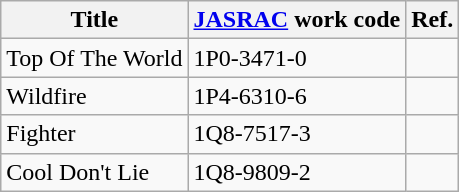<table class="wikitable">
<tr>
<th>Title</th>
<th><a href='#'>JASRAC</a> work code</th>
<th><abbr>Ref.</abbr></th>
</tr>
<tr>
<td>Top Of The World</td>
<td>1P0-3471-0</td>
<td></td>
</tr>
<tr>
<td>Wildfire</td>
<td>1P4-6310-6</td>
<td></td>
</tr>
<tr>
<td>Fighter</td>
<td>1Q8-7517-3</td>
<td></td>
</tr>
<tr>
<td>Cool Don't Lie</td>
<td>1Q8-9809-2</td>
<td></td>
</tr>
</table>
